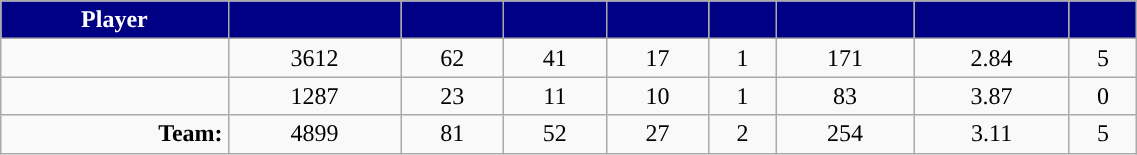<table style="width:60%;" class="wikitable sortable">
<tr>
<th style="color:white; background:#000084; ">Player</th>
<th style="color:white; background:#000084; "></th>
<th style="color:white; background:#000084; "></th>
<th style="color:white; background:#000084; "></th>
<th style="color:white; background:#000084; "></th>
<th style="color:white; background:#000084; "></th>
<th style="color:white; background:#000084; "></th>
<th style="color:white; background:#000084; "></th>
<th style="color:white; background:#000084; "></th>
</tr>
<tr align="center">
<td align="right"></td>
<td>3612</td>
<td>62</td>
<td>41</td>
<td>17</td>
<td>1</td>
<td>171</td>
<td>2.84</td>
<td>5</td>
</tr>
<tr align="center">
<td align="right"></td>
<td>1287</td>
<td>23</td>
<td>11</td>
<td>10</td>
<td>1</td>
<td>83</td>
<td>3.87</td>
<td>0</td>
</tr>
<tr align="center">
<td align="right"><strong>Team:</strong></td>
<td>4899</td>
<td>81</td>
<td>52</td>
<td>27</td>
<td>2</td>
<td>254</td>
<td>3.11</td>
<td>5</td>
</tr>
</table>
